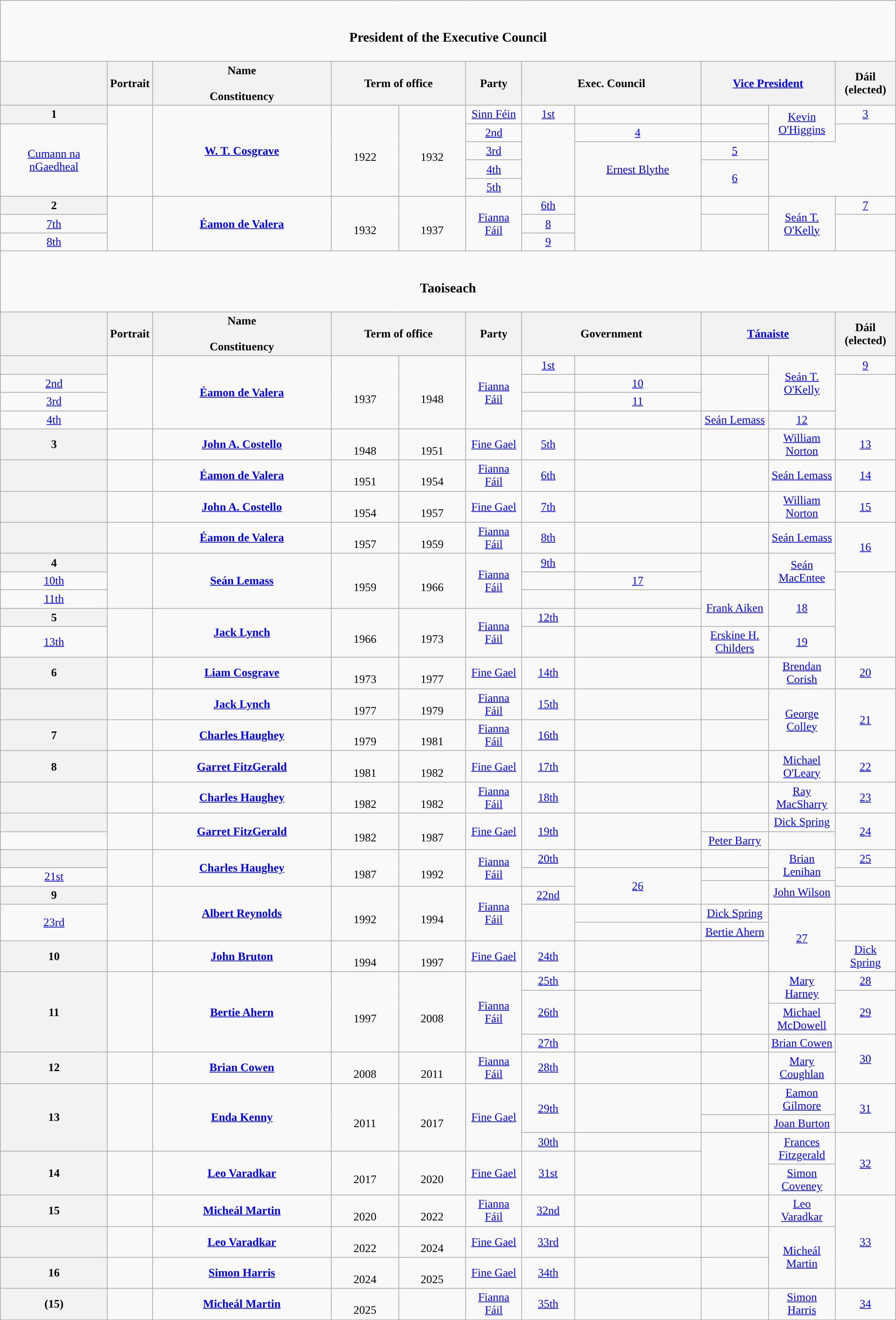<table class="wikitable" style="text-align:center">
<tr>
<td colspan=11><br><h3>President of the Executive Council</h3></td>
</tr>
<tr>
<th></th>
<th>Portrait</th>
<th width=20%>Name<br><br>Constituency</th>
<th colspan=2 width=15%>Term of office</th>
<th>Party</th>
<th colspan=2 width=20%>Exec. Council<br></th>
<th colspan=2 width=15%><a href='#'>Vice President</a></th>
<th>Dáil<br>(elected)</th>
</tr>
<tr>
<th style="background:">1</th>
<td rowspan=5></td>
<td rowspan=5><strong><a href='#'>W. T. Cosgrave</a></strong><br></td>
<td rowspan=5><br>1922</td>
<td rowspan=5><br>1932</td>
<td><a href='#'>Sinn Féin<br></a></td>
<td><a href='#'>1st</a></td>
<td></td>
<td style="background-color: "></td>
<td rowspan=2><a href='#'>Kevin O'Higgins</a></td>
<td><a href='#'>3</a> </td>
</tr>
<tr>
<td rowspan=4><a href='#'>Cumann na nGaedheal</a></td>
<td><a href='#'>2nd</a></td>
<td rowspan=4></td>
<td><a href='#'>4</a> </td>
</tr>
<tr>
<td><a href='#'>3rd</a></td>
<td rowspan=3><a href='#'>Ernest Blythe</a></td>
<td><a href='#'>5</a> </td>
</tr>
<tr>
<td><a href='#'>4th</a></td>
<td rowspan=2><a href='#'>6</a> </td>
</tr>
<tr>
<td><a href='#'>5th</a></td>
</tr>
<tr>
<th style="background:">2</th>
<td rowspan=3></td>
<td rowspan=3><strong><a href='#'>Éamon de Valera</a></strong><br></td>
<td rowspan=3><br>1932</td>
<td rowspan=3><br>1937</td>
<td rowspan=3><a href='#'>Fianna Fáil</a></td>
<td><a href='#'>6th</a></td>
<td rowspan=3></td>
<td style="background-color: "></td>
<td rowspan=3><a href='#'>Seán T. O'Kelly</a></td>
<td><a href='#'>7</a> </td>
</tr>
<tr>
<td><a href='#'>7th</a></td>
<td><a href='#'>8</a> </td>
</tr>
<tr>
<td><a href='#'>8th</a></td>
<td><a href='#'>9</a> </td>
</tr>
<tr>
<td colspan=11><br><h3>Taoiseach</h3></td>
</tr>
<tr>
<th></th>
<th>Portrait</th>
<th width=20%>Name<br><br>Constituency</th>
<th colspan=2 width=15%>Term of office</th>
<th>Party</th>
<th colspan=2 width=20%>Government<br></th>
<th colspan=2 width=15%><a href='#'>Tánaiste</a></th>
<th>Dáil<br>(elected)</th>
</tr>
<tr>
<th style="background:"></th>
<td rowspan=4></td>
<td rowspan=4><strong><a href='#'>Éamon de Valera</a></strong><br></td>
<td rowspan=4><br>1937</td>
<td rowspan=4><br>1948</td>
<td rowspan=4><a href='#'>Fianna Fáil</a></td>
<td><a href='#'>1st</a></td>
<td></td>
<td style="background-color: "></td>
<td rowspan=3><a href='#'>Seán T. O'Kelly</a></td>
<td><a href='#'>9</a> </td>
</tr>
<tr>
<td><a href='#'>2nd</a></td>
<td></td>
<td><a href='#'>10</a> </td>
</tr>
<tr>
<td><a href='#'>3rd</a></td>
<td></td>
<td><a href='#'>11</a> </td>
</tr>
<tr>
<td><a href='#'>4th</a></td>
<td></td>
<td style="background-color: "></td>
<td><a href='#'>Seán Lemass</a></td>
<td><a href='#'>12</a> </td>
</tr>
<tr>
<th style="background:">3</th>
<td></td>
<td><strong><a href='#'>John A. Costello</a></strong><br></td>
<td><br>1948</td>
<td><br>1951</td>
<td><a href='#'>Fine Gael</a></td>
<td><a href='#'>5th</a></td>
<td></td>
<td style="background-color: "></td>
<td><a href='#'>William Norton</a></td>
<td><a href='#'>13</a> </td>
</tr>
<tr>
<th style="background:"></th>
<td></td>
<td><strong><a href='#'>Éamon de Valera</a></strong><br></td>
<td><br>1951</td>
<td><br>1954</td>
<td><a href='#'>Fianna Fáil</a></td>
<td><a href='#'>6th</a></td>
<td></td>
<td style="background-color: "></td>
<td><a href='#'>Seán Lemass</a></td>
<td><a href='#'>14</a> </td>
</tr>
<tr>
<th style="background:"></th>
<td></td>
<td><strong><a href='#'>John A. Costello</a></strong><br></td>
<td><br>1954</td>
<td><br>1957</td>
<td><a href='#'>Fine Gael</a></td>
<td><a href='#'>7th</a></td>
<td></td>
<td style="background-color: "></td>
<td><a href='#'>William Norton</a></td>
<td><a href='#'>15</a> </td>
</tr>
<tr>
<th style="background:"></th>
<td></td>
<td><strong><a href='#'>Éamon de Valera</a></strong><br></td>
<td><br>1957</td>
<td><br>1959</td>
<td><a href='#'>Fianna Fáil</a></td>
<td><a href='#'>8th</a></td>
<td></td>
<td style="background-color: "></td>
<td><a href='#'>Seán Lemass</a></td>
<td rowspan=2><a href='#'>16</a> </td>
</tr>
<tr>
<th style="background:">4</th>
<td rowspan=3></td>
<td rowspan=3><strong><a href='#'>Seán Lemass</a></strong><br></td>
<td rowspan=3><br>1959</td>
<td rowspan=3><br>1966</td>
<td rowspan=3><a href='#'>Fianna Fáil</a></td>
<td><a href='#'>9th</a></td>
<td></td>
<td rowspan=2 style="background-color: "></td>
<td rowspan=2><a href='#'>Seán MacEntee</a></td>
</tr>
<tr>
<td><a href='#'>10th</a></td>
<td></td>
<td><a href='#'>17</a> </td>
</tr>
<tr>
<td><a href='#'>11th</a></td>
<td></td>
<td style="background-color: "></td>
<td rowspan=2><a href='#'>Frank Aiken</a></td>
<td rowspan=2><a href='#'>18</a> </td>
</tr>
<tr>
<th style="background:">5</th>
<td rowspan=2></td>
<td rowspan=2><strong><a href='#'>Jack Lynch</a></strong><br></td>
<td rowspan=2><br>1966</td>
<td rowspan=2><br>1973</td>
<td rowspan=2><a href='#'>Fianna Fáil</a></td>
<td><a href='#'>12th</a></td>
<td></td>
</tr>
<tr>
<td><a href='#'>13th</a></td>
<td></td>
<td style="background-color: "></td>
<td><a href='#'>Erskine H. Childers</a></td>
<td><a href='#'>19</a> </td>
</tr>
<tr>
<th style="background:">6</th>
<td></td>
<td><strong><a href='#'>Liam Cosgrave</a></strong><br></td>
<td><br>1973</td>
<td><br>1977</td>
<td><a href='#'>Fine Gael</a></td>
<td><a href='#'>14th</a></td>
<td></td>
<td style="background-color: "></td>
<td><a href='#'>Brendan Corish</a></td>
<td><a href='#'>20</a> </td>
</tr>
<tr>
<th style="background:"></th>
<td></td>
<td><strong><a href='#'>Jack Lynch</a></strong><br></td>
<td><br>1977</td>
<td><br>1979</td>
<td><a href='#'>Fianna Fáil</a></td>
<td><a href='#'>15th</a></td>
<td></td>
<td style="background-color: "></td>
<td rowspan=2><a href='#'>George Colley</a></td>
<td rowspan=2><a href='#'>21</a> </td>
</tr>
<tr>
<th style="background:">7</th>
<td></td>
<td><strong><a href='#'>Charles Haughey</a></strong><br></td>
<td><br>1979</td>
<td><br>1981</td>
<td><a href='#'>Fianna Fáil</a></td>
<td><a href='#'>16th</a></td>
<td></td>
</tr>
<tr>
<th style="background:">8</th>
<td></td>
<td><strong><a href='#'>Garret FitzGerald</a></strong><br></td>
<td><br>1981</td>
<td><br>1982</td>
<td><a href='#'>Fine Gael</a></td>
<td><a href='#'>17th</a></td>
<td></td>
<td style="background-color: "></td>
<td><a href='#'>Michael O'Leary</a></td>
<td><a href='#'>22</a> </td>
</tr>
<tr>
<th style="background:"></th>
<td></td>
<td><strong><a href='#'>Charles Haughey</a></strong><br></td>
<td><br>1982</td>
<td><br>1982</td>
<td><a href='#'>Fianna Fáil</a></td>
<td><a href='#'>18th</a></td>
<td></td>
<td style="background-color: "></td>
<td><a href='#'>Ray MacSharry</a></td>
<td><a href='#'>23</a> </td>
</tr>
<tr>
<th style="background:"></th>
<td rowspan=2></td>
<td rowspan=2><strong><a href='#'>Garret FitzGerald</a></strong><br></td>
<td rowspan=2><br>1982</td>
<td rowspan=2><br>1987</td>
<td rowspan=2><a href='#'>Fine Gael</a></td>
<td rowspan=2><a href='#'>19th</a></td>
<td rowspan=2></td>
<td style="background-color: "></td>
<td><a href='#'>Dick Spring</a></td>
<td rowspan=2><a href='#'>24</a> </td>
</tr>
<tr>
<td style="background-color: "></td>
<td><a href='#'>Peter Barry</a></td>
</tr>
<tr>
<th style="background:"></th>
<td rowspan=3></td>
<td rowspan=3><strong><a href='#'>Charles Haughey</a></strong><br></td>
<td rowspan=3><br>1987</td>
<td rowspan=3><br>1992</td>
<td rowspan=3><a href='#'>Fianna Fáil</a></td>
<td><a href='#'>20th</a></td>
<td></td>
<td style="background-color: "></td>
<td rowspan=2><a href='#'>Brian Lenihan</a></td>
<td><a href='#'>25</a> </td>
</tr>
<tr>
<td rowspan=2><a href='#'>21st</a></td>
<td rowspan=2></td>
<td rowspan=3><a href='#'>26</a> </td>
</tr>
<tr>
<td rowspan=2 style="background-color: "></td>
<td rowspan=2><a href='#'>John Wilson</a></td>
</tr>
<tr>
<th style="background:">9</th>
<td rowspan=3></td>
<td rowspan=3><strong><a href='#'>Albert Reynolds</a></strong><br></td>
<td rowspan=3><br>1992</td>
<td rowspan=3><br>1994</td>
<td rowspan=3><a href='#'>Fianna Fáil</a></td>
<td><a href='#'>22nd</a></td>
<td></td>
</tr>
<tr>
<td rowspan=2><a href='#'>23rd</a></td>
<td rowspan=2></td>
<td style="background-color: "></td>
<td><a href='#'>Dick Spring</a></td>
<td rowspan=3><a href='#'>27</a> </td>
</tr>
<tr>
<td style="background-color: "></td>
<td><a href='#'>Bertie Ahern</a></td>
</tr>
<tr>
<th style="background:">10</th>
<td></td>
<td><strong><a href='#'>John Bruton</a></strong><br></td>
<td><br>1994</td>
<td><br>1997</td>
<td><a href='#'>Fine Gael</a></td>
<td><a href='#'>24th</a></td>
<td></td>
<td style="background-color: "></td>
<td><a href='#'>Dick Spring</a></td>
</tr>
<tr>
<th rowspan=4 style="background:">11</th>
<td rowspan=4></td>
<td rowspan=4><strong><a href='#'>Bertie Ahern</a></strong><br></td>
<td rowspan=4><br>1997</td>
<td rowspan=4><br>2008</td>
<td rowspan=4><a href='#'>Fianna Fáil</a></td>
<td><a href='#'>25th</a></td>
<td></td>
<td rowspan=3 style="background-color: "></td>
<td rowspan=2><a href='#'>Mary Harney</a></td>
<td><a href='#'>28</a> </td>
</tr>
<tr>
<td rowspan=2><a href='#'>26th</a></td>
<td rowspan=2></td>
<td rowspan=2><a href='#'>29</a> </td>
</tr>
<tr>
<td><a href='#'>Michael McDowell</a></td>
</tr>
<tr>
<td><a href='#'>27th</a></td>
<td></td>
<td style="background-color: "></td>
<td><a href='#'>Brian Cowen</a></td>
<td rowspan=2><a href='#'>30</a> </td>
</tr>
<tr>
<th style="background:">12</th>
<td></td>
<td><strong><a href='#'>Brian Cowen</a></strong><br></td>
<td><br>2008</td>
<td><br>2011</td>
<td><a href='#'>Fianna Fáil</a></td>
<td><a href='#'>28th</a></td>
<td></td>
<td style="background-color: "></td>
<td><a href='#'>Mary Coughlan</a></td>
</tr>
<tr>
<th rowspan=3 style="background:">13</th>
<td rowspan=3></td>
<td rowspan=3><strong><a href='#'>Enda Kenny</a></strong><br></td>
<td rowspan=3><br>2011</td>
<td rowspan=3><br>2017</td>
<td rowspan=3><a href='#'>Fine Gael</a></td>
<td rowspan=2><a href='#'>29th</a></td>
<td rowspan=2></td>
<td style="background-color: "></td>
<td><a href='#'>Eamon Gilmore</a></td>
<td rowspan=2><a href='#'>31</a> </td>
</tr>
<tr>
<td style="background-color: "></td>
<td><a href='#'>Joan Burton</a></td>
</tr>
<tr>
<td><a href='#'>30th</a></td>
<td></td>
<td rowspan="3" style="background-color: "></td>
<td rowspan=2><a href='#'>Frances Fitzgerald</a></td>
<td rowspan=3><a href='#'>32</a> </td>
</tr>
<tr>
<th rowspan="2" style="background:">14</th>
<td rowspan="2"></td>
<td rowspan="2"><strong><a href='#'>Leo Varadkar</a></strong><br></td>
<td rowspan="2"><br>2017</td>
<td rowspan="2"><br>2020</td>
<td rowspan="2"><a href='#'>Fine Gael</a></td>
<td rowspan="2"><a href='#'>31st</a></td>
<td rowspan="2"></td>
</tr>
<tr>
<td><a href='#'>Simon Coveney</a></td>
</tr>
<tr>
<th style="background:">15</th>
<td></td>
<td><strong><a href='#'>Micheál Martin</a></strong><br></td>
<td><br>2020</td>
<td><br>2022</td>
<td><a href='#'>Fianna Fáil</a></td>
<td><a href='#'>32nd</a></td>
<td></td>
<td style="background-color: "></td>
<td><a href='#'>Leo Varadkar</a></td>
<td rowspan="3"><a href='#'>33</a> </td>
</tr>
<tr>
<th rowspan="1" style="background:"></th>
<td rowspan="1"></td>
<td rowspan="1"><strong><a href='#'>Leo Varadkar</a></strong><br></td>
<td rowspan="1"><br>2022</td>
<td rowspan="1"><br>2024</td>
<td rowspan="1"><a href='#'>Fine Gael</a></td>
<td rowspan="1"><a href='#'>33rd</a></td>
<td></td>
<td style="background-color: "></td>
<td rowspan="2"><a href='#'>Micheál Martin</a></td>
</tr>
<tr>
<th rowspan="1" style="background:">16</th>
<td rowspan="1"></td>
<td rowspan="1"><strong><a href='#'>Simon Harris</a></strong><br></td>
<td rowspan="1"><br>2024</td>
<td rowspan="1"><br>2025</td>
<td rowspan="1"><a href='#'>Fine Gael</a></td>
<td rowspan="1"><a href='#'>34th</a></td>
<td></td>
<td style="background-color: "></td>
</tr>
<tr>
<th style="background:">(15)</th>
<td></td>
<td><strong><a href='#'>Micheál Martin</a></strong><br></td>
<td><br>2025</td>
<td></td>
<td><a href='#'>Fianna Fáil</a></td>
<td><a href='#'>35th</a></td>
<td></td>
<td style="background-color: "></td>
<td><a href='#'>Simon Harris</a></td>
<td><a href='#'>34</a> </td>
</tr>
</table>
